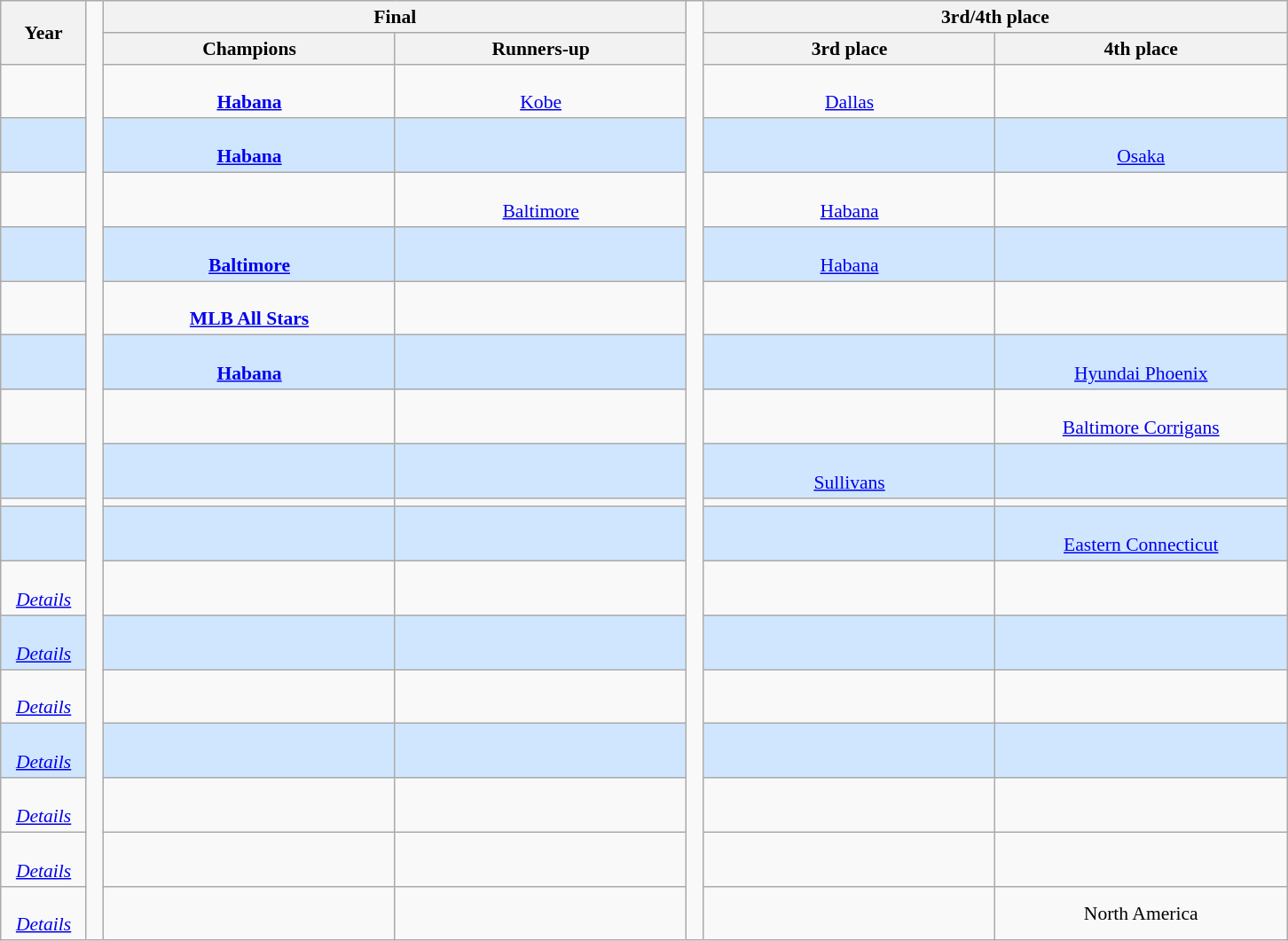<table class="wikitable" style="font-size:90%; text-align: center;">
<tr>
<th rowspan=2 width=5%>Year</th>
<td width=1% rowspan=90 style="border-top:none;border-bottom:none;"></td>
<th colspan=2>Final</th>
<td width=1% rowspan=90 style="border-top:none;border-bottom:none;"></td>
<th colspan=2>3rd/4th place</th>
</tr>
<tr>
<th width=17%>Champions</th>
<th width=17%>Runners-up</th>
<th width=17%>3rd place</th>
<th width=17%>4th place</th>
</tr>
<tr>
<td></td>
<td><strong><br><a href='#'>Habana</a></strong></td>
<td><br><a href='#'>Kobe</a></td>
<td><br><a href='#'>Dallas</a></td>
<td></td>
</tr>
<tr style="background: #D0E6FF;">
<td></td>
<td><strong><br><a href='#'>Habana</a></strong></td>
<td></td>
<td></td>
<td><br><a href='#'>Osaka</a></td>
</tr>
<tr>
<td></td>
<td><strong></strong></td>
<td><br><a href='#'>Baltimore</a></td>
<td><br><a href='#'>Habana</a></td>
<td></td>
</tr>
<tr style="background: #D0E6FF;">
<td></td>
<td><strong><br><a href='#'>Baltimore</a></strong></td>
<td></td>
<td><br><a href='#'>Habana</a></td>
<td></td>
</tr>
<tr>
<td></td>
<td><strong><br><a href='#'>MLB All Stars</a></strong></td>
<td></td>
<td></td>
<td></td>
</tr>
<tr style="background: #D0E6FF;">
<td></td>
<td><strong><br><a href='#'>Habana</a></strong></td>
<td></td>
<td></td>
<td><br> <a href='#'>Hyundai Phoenix</a></td>
</tr>
<tr>
<td></td>
<td><strong></strong></td>
<td></td>
<td></td>
<td><br><a href='#'>Baltimore Corrigans</a></td>
</tr>
<tr style="background: #D0E6FF;">
<td></td>
<td><strong></strong></td>
<td></td>
<td><br> <a href='#'>Sullivans</a></td>
<td></td>
</tr>
<tr>
<td></td>
<td><strong></strong></td>
<td></td>
<td></td>
<td></td>
</tr>
<tr style="background: #D0E6FF;">
<td></td>
<td><strong></strong></td>
<td></td>
<td></td>
<td><br> <a href='#'>Eastern Connecticut</a></td>
</tr>
<tr>
<td><br><em><a href='#'>Details</a></em></td>
<td><strong></strong></td>
<td></td>
<td></td>
<td></td>
</tr>
<tr style="background: #D0E6FF;">
<td><br><em><a href='#'>Details</a></em></td>
<td><strong></strong></td>
<td></td>
<td></td>
<td></td>
</tr>
<tr>
<td><br><em><a href='#'>Details</a></em></td>
<td><strong></strong></td>
<td></td>
<td></td>
<td></td>
</tr>
<tr style="background: #D0E6FF;">
<td><br><em><a href='#'>Details</a></em></td>
<td><strong></strong></td>
<td></td>
<td></td>
<td></td>
</tr>
<tr>
<td><br><em><a href='#'>Details</a></em></td>
<td><strong></strong></td>
<td></td>
<td></td>
<td></td>
</tr>
<tr>
<td><br><em><a href='#'>Details</a></em></td>
<td><strong></strong></td>
<td></td>
<td></td>
<td></td>
</tr>
<tr>
<td><br><em><a href='#'>Details</a></em></td>
<td><strong></strong></td>
<td></td>
<td></td>
<td>North America</td>
</tr>
</table>
